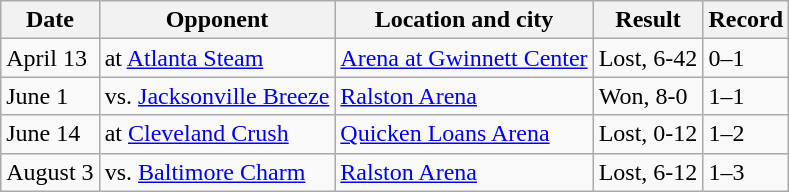<table class="wikitable">
<tr>
<th>Date</th>
<th>Opponent</th>
<th>Location and city</th>
<th>Result</th>
<th>Record</th>
</tr>
<tr>
<td>April 13</td>
<td>at <a href='#'>Atlanta Steam</a></td>
<td><a href='#'>Arena at Gwinnett Center</a></td>
<td>Lost, 6-42</td>
<td>0–1</td>
</tr>
<tr>
<td>June 1</td>
<td>vs. <a href='#'>Jacksonville Breeze</a></td>
<td><a href='#'>Ralston Arena</a></td>
<td>Won, 8-0</td>
<td>1–1</td>
</tr>
<tr>
<td>June 14</td>
<td>at <a href='#'>Cleveland Crush</a></td>
<td><a href='#'>Quicken Loans Arena</a></td>
<td>Lost, 0-12</td>
<td>1–2</td>
</tr>
<tr>
<td>August 3</td>
<td>vs. <a href='#'>Baltimore Charm</a></td>
<td><a href='#'>Ralston Arena</a></td>
<td>Lost, 6-12</td>
<td>1–3</td>
</tr>
</table>
